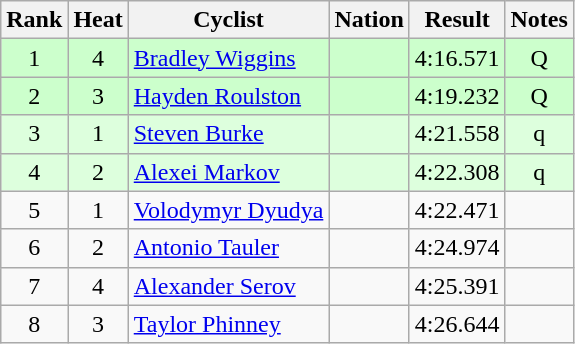<table class="wikitable sortable" style="text-align:center;">
<tr>
<th>Rank</th>
<th>Heat</th>
<th>Cyclist</th>
<th>Nation</th>
<th>Result</th>
<th>Notes</th>
</tr>
<tr bgcolor=#cfc>
<td>1</td>
<td>4</td>
<td align=left><a href='#'>Bradley Wiggins</a></td>
<td align=left></td>
<td>4:16.571</td>
<td>Q</td>
</tr>
<tr bgcolor=#cfc>
<td>2</td>
<td>3</td>
<td align=left><a href='#'>Hayden Roulston</a></td>
<td align=left></td>
<td>4:19.232</td>
<td>Q</td>
</tr>
<tr bgcolor=#dfd>
<td>3</td>
<td>1</td>
<td align=left><a href='#'>Steven Burke</a></td>
<td align=left></td>
<td>4:21.558</td>
<td>q</td>
</tr>
<tr bgcolor=#dfd>
<td>4</td>
<td>2</td>
<td align=left><a href='#'>Alexei Markov</a></td>
<td align=left></td>
<td>4:22.308</td>
<td>q</td>
</tr>
<tr>
<td>5</td>
<td>1</td>
<td align=left><a href='#'>Volodymyr Dyudya</a></td>
<td align=left></td>
<td>4:22.471</td>
<td></td>
</tr>
<tr>
<td>6</td>
<td>2</td>
<td align=left><a href='#'>Antonio Tauler</a></td>
<td align=left></td>
<td>4:24.974</td>
<td></td>
</tr>
<tr>
<td>7</td>
<td>4</td>
<td align=left><a href='#'>Alexander Serov</a></td>
<td align=left></td>
<td>4:25.391</td>
<td></td>
</tr>
<tr>
<td>8</td>
<td>3</td>
<td align=left><a href='#'>Taylor Phinney</a></td>
<td align=left></td>
<td>4:26.644</td>
<td></td>
</tr>
</table>
